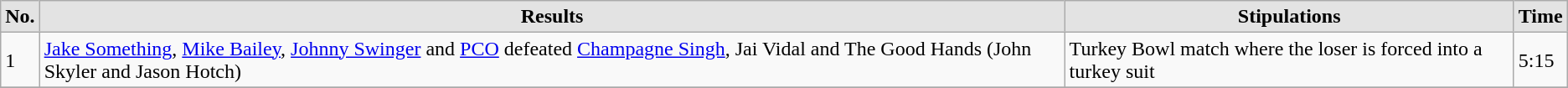<table style="font-size: 100%; text-align: left;" class="wikitable">
<tr>
<th style="border-style: none none solid solid; background: #e3e3e3;"><strong>No.</strong></th>
<th style="border-style: none none solid solid; background: #e3e3e3;"><strong>Results</strong></th>
<th style="border-style: none none solid solid; background: #e3e3e3;"><strong>Stipulations</strong></th>
<th style="border-style: none none solid solid; background: #e3e3e3;"><strong>Time</strong></th>
</tr>
<tr>
<td>1</td>
<td><a href='#'>Jake Something</a>, <a href='#'>Mike Bailey</a>, <a href='#'>Johnny Swinger</a> and <a href='#'>PCO</a> defeated <a href='#'>Champagne Singh</a>, Jai Vidal and The Good Hands (John Skyler and Jason Hotch)</td>
<td>Turkey Bowl match where the loser is forced into a turkey suit</td>
<td>5:15</td>
</tr>
<tr>
</tr>
</table>
